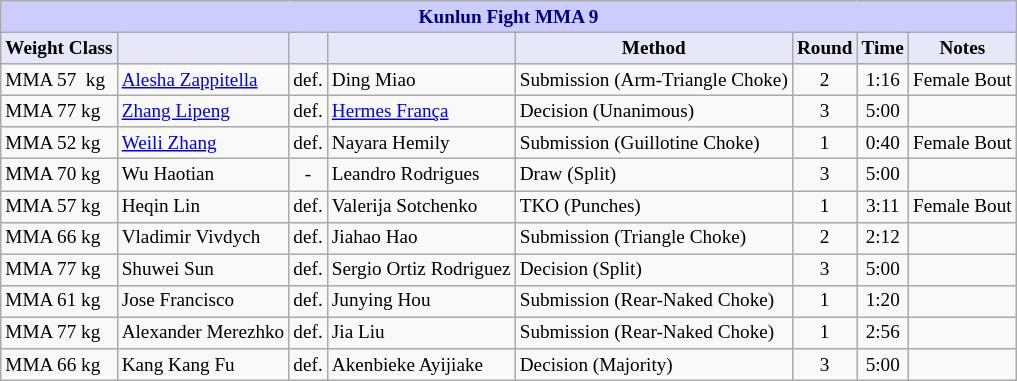<table class="wikitable" style="font-size: 80%;">
<tr>
<th colspan="8" style="background-color: #ccf; color: #000080; text-align: center;"><strong>Kunlun Fight MMA 9</strong></th>
</tr>
<tr>
<th colspan="1" style="background-color: #E6E8FA; color: #000000; text-align: center;">Weight Class</th>
<th colspan="1" style="background-color: #E6E8FA; color: #000000; text-align: center;"></th>
<th colspan="1" style="background-color: #E6E8FA; color: #000000; text-align: center;"></th>
<th colspan="1" style="background-color: #E6E8FA; color: #000000; text-align: center;"></th>
<th colspan="1" style="background-color: #E6E8FA; color: #000000; text-align: center;">Method</th>
<th colspan="1" style="background-color: #E6E8FA; color: #000000; text-align: center;">Round</th>
<th colspan="1" style="background-color: #E6E8FA; color: #000000; text-align: center;">Time</th>
<th colspan="1" style="background-color: #E6E8FA; color: #000000; text-align: center;">Notes</th>
</tr>
<tr>
<td>MMA 57  kg</td>
<td> <a href='#'>Alesha Zappitella</a></td>
<td align=center>def.</td>
<td> Ding Miao</td>
<td>Submission (Arm-Triangle Choke)</td>
<td align=center>2</td>
<td align=center>1:16</td>
<td>Female Bout</td>
</tr>
<tr>
<td>MMA 77 kg</td>
<td> <a href='#'>Zhang Lipeng</a></td>
<td align=center>def.</td>
<td> <a href='#'>Hermes França</a></td>
<td>Decision (Unanimous)</td>
<td align=center>3</td>
<td align=center>5:00</td>
<td></td>
</tr>
<tr>
<td>MMA 52 kg</td>
<td> <a href='#'>Weili Zhang</a></td>
<td align=center>def.</td>
<td> Nayara Hemily</td>
<td>Submission (Guillotine Choke)</td>
<td align=center>1</td>
<td align=center>0:40</td>
<td>Female Bout</td>
</tr>
<tr>
<td>MMA 70 kg</td>
<td> Wu Haotian</td>
<td align=center>-</td>
<td> Leandro Rodrigues</td>
<td>Draw (Split)</td>
<td align=center>3</td>
<td align=center>5:00</td>
<td></td>
</tr>
<tr>
<td>MMA 57 kg</td>
<td> Heqin Lin</td>
<td align=center>def.</td>
<td> Valerija Sotchenko</td>
<td>TKO (Punches)</td>
<td align=center>1</td>
<td align=center>3:11</td>
<td>Female Bout</td>
</tr>
<tr>
<td>MMA 66 kg</td>
<td> Vladimir Vivdych</td>
<td align=center>def.</td>
<td> Jiahao Hao</td>
<td>Submission (Triangle Choke)</td>
<td align=center>2</td>
<td align=center>2:12</td>
<td></td>
</tr>
<tr>
<td>MMA 77 kg</td>
<td> Shuwei Sun</td>
<td align=center>def.</td>
<td> Sergio Ortiz Rodriguez</td>
<td>Decision (Split)</td>
<td align=center>3</td>
<td align=center>5:00</td>
<td></td>
</tr>
<tr>
<td>MMA 61 kg</td>
<td> Jose Francisco</td>
<td align=center>def.</td>
<td> Junying Hou</td>
<td>Submission (Rear-Naked Choke)</td>
<td align=center>1</td>
<td align=center>1:20</td>
<td></td>
</tr>
<tr>
<td>MMA 77 kg</td>
<td> Alexander Merezhko</td>
<td align=center>def.</td>
<td> Jia Liu</td>
<td>Submission (Rear-Naked Choke)</td>
<td align=center>1</td>
<td align=center>2:56</td>
<td></td>
</tr>
<tr>
<td>MMA 66 kg</td>
<td> Kang Kang Fu</td>
<td align=center>def.</td>
<td> Akenbieke Ayijiake</td>
<td>Decision (Majority)</td>
<td align=center>3</td>
<td align=center>5:00</td>
<td></td>
</tr>
</table>
